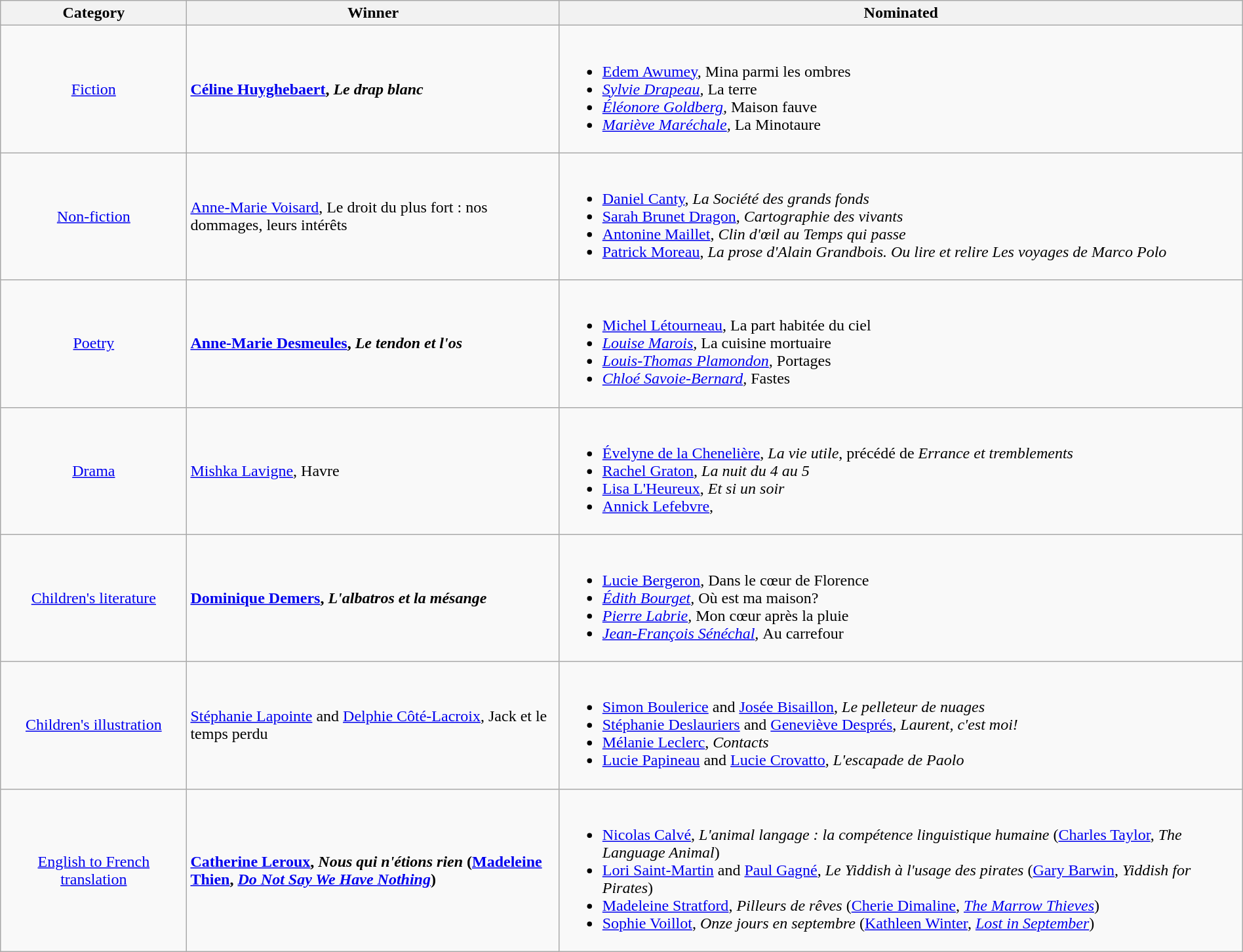<table class="wikitable" width="100%">
<tr>
<th width=15%>Category</th>
<th width=30%>Winner</th>
<th width=55%>Nominated</th>
</tr>
<tr>
<td align="center"><a href='#'>Fiction</a></td>
<td> <strong><a href='#'>Céline Huyghebaert</a>, <em>Le drap blanc<strong><em></td>
<td><br><ul><li><a href='#'>Edem Awumey</a>, </em>Mina parmi les ombres<em></li><li><a href='#'>Sylvie Drapeau</a>, </em>La terre<em></li><li><a href='#'>Éléonore Goldberg</a>, </em>Maison fauve<em></li><li><a href='#'>Mariève Maréchale</a>, </em>La Minotaure<em></li></ul></td>
</tr>
<tr>
<td align="center"><a href='#'>Non-fiction</a></td>
<td> </strong><a href='#'>Anne-Marie Voisard</a>, </em>Le droit du plus fort : nos dommages, leurs intérêts</em></strong></td>
<td><br><ul><li><a href='#'>Daniel Canty</a>, <em>La Société des grands fonds</em></li><li><a href='#'>Sarah Brunet Dragon</a>, <em>Cartographie des vivants</em></li><li><a href='#'>Antonine Maillet</a>, <em>Clin d'œil au Temps qui passe</em></li><li><a href='#'>Patrick Moreau</a>, <em>La prose d'Alain Grandbois. Ou lire et relire Les voyages de Marco Polo</em></li></ul></td>
</tr>
<tr>
<td align="center"><a href='#'>Poetry</a></td>
<td> <strong><a href='#'>Anne-Marie Desmeules</a>, <em>Le tendon et l'os<strong><em></td>
<td><br><ul><li><a href='#'>Michel Létourneau</a>, </em>La part habitée du ciel<em></li><li><a href='#'>Louise Marois</a>, </em>La cuisine mortuaire<em></li><li><a href='#'>Louis-Thomas Plamondon</a>, </em>Portages<em></li><li><a href='#'>Chloé Savoie-Bernard</a>, </em>Fastes<em></li></ul></td>
</tr>
<tr>
<td align="center"><a href='#'>Drama</a></td>
<td> </strong><a href='#'>Mishka Lavigne</a>, </em>Havre</em></strong></td>
<td><br><ul><li><a href='#'>Évelyne de la Chenelière</a>, <em>La vie utile</em>, précédé de <em>Errance et tremblements</em></li><li><a href='#'>Rachel Graton</a>, <em>La nuit du 4 au 5</em></li><li><a href='#'>Lisa L'Heureux</a>, <em>Et si un soir</em></li><li><a href='#'>Annick Lefebvre</a>, <em></em></li></ul></td>
</tr>
<tr>
<td align="center"><a href='#'>Children's literature</a></td>
<td> <strong><a href='#'>Dominique Demers</a>, <em>L'albatros et la mésange<strong><em></td>
<td><br><ul><li><a href='#'>Lucie Bergeron</a>, </em>Dans le cœur de Florence<em></li><li><a href='#'>Édith Bourget</a>, </em>Où est ma maison?<em></li><li><a href='#'>Pierre Labrie</a>, </em>Mon cœur après la pluie<em></li><li><a href='#'>Jean-François Sénéchal</a>, </em>Au carrefour<em></li></ul></td>
</tr>
<tr>
<td align="center"><a href='#'>Children's illustration</a></td>
<td> </strong><a href='#'>Stéphanie Lapointe</a> and <a href='#'>Delphie Côté-Lacroix</a>, </em>Jack et le temps perdu</em></strong></td>
<td><br><ul><li><a href='#'>Simon Boulerice</a> and <a href='#'>Josée Bisaillon</a>, <em>Le pelleteur de nuages</em></li><li><a href='#'>Stéphanie Deslauriers</a> and <a href='#'>Geneviève Després</a>, <em>Laurent, c'est moi!</em></li><li><a href='#'>Mélanie Leclerc</a>, <em>Contacts</em></li><li><a href='#'>Lucie Papineau</a> and <a href='#'>Lucie Crovatto</a>, <em>L'escapade de Paolo</em></li></ul></td>
</tr>
<tr>
<td align="center"><a href='#'>English to French translation</a></td>
<td> <strong><a href='#'>Catherine Leroux</a>, <em>Nous qui n'étions rien</em> (<a href='#'>Madeleine Thien</a>, <em><a href='#'>Do Not Say We Have Nothing</a></em>)</strong></td>
<td><br><ul><li><a href='#'>Nicolas Calvé</a>, <em>L'animal langage : la compétence linguistique humaine</em> (<a href='#'>Charles Taylor</a>, <em>The Language Animal</em>)</li><li><a href='#'>Lori Saint-Martin</a> and <a href='#'>Paul Gagné</a>, <em>Le Yiddish à l'usage des pirates</em> (<a href='#'>Gary Barwin</a>, <em>Yiddish for Pirates</em>)</li><li><a href='#'>Madeleine Stratford</a>, <em>Pilleurs de rêves</em> (<a href='#'>Cherie Dimaline</a>, <em><a href='#'>The Marrow Thieves</a></em>)</li><li><a href='#'>Sophie Voillot</a>, <em>Onze jours en septembre</em> (<a href='#'>Kathleen Winter</a>, <em><a href='#'>Lost in September</a></em>)</li></ul></td>
</tr>
</table>
